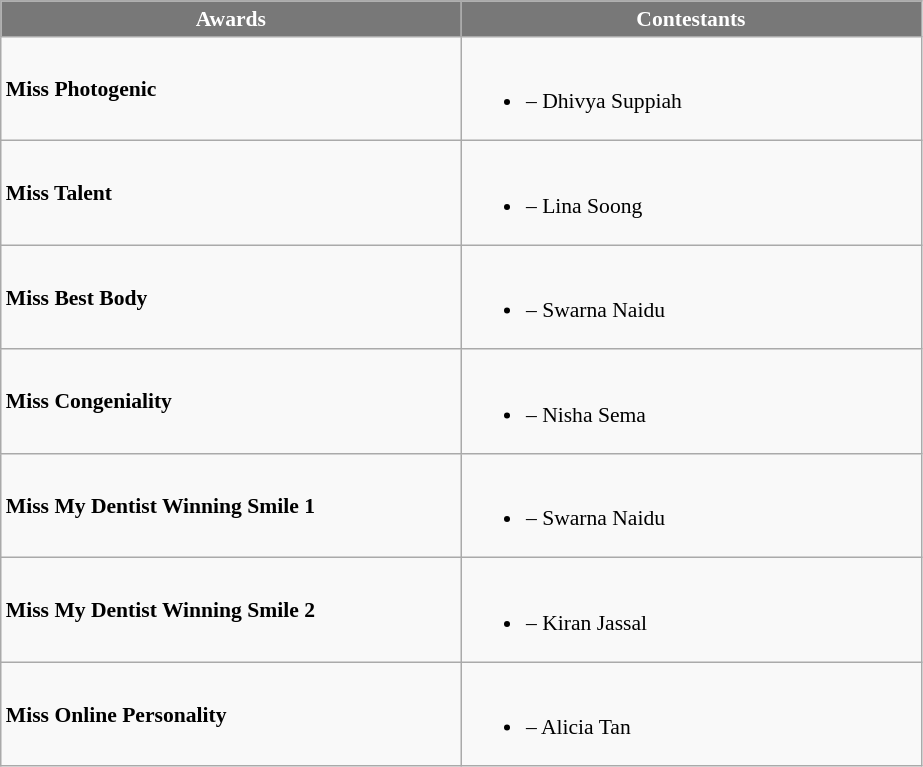<table class="wikitable sortable" style="font-size: 90%;">
<tr>
<th width="300" style="background-color:#787878;color:#FFFFFF;">Awards</th>
<th width="300" style="background-color:#787878;color:#FFFFFF;">Contestants</th>
</tr>
<tr>
<td><strong>Miss Photogenic</strong></td>
<td><br><ul><li><strong></strong> – Dhivya Suppiah</li></ul></td>
</tr>
<tr>
<td><strong>Miss Talent</strong></td>
<td><br><ul><li><strong></strong> – Lina Soong</li></ul></td>
</tr>
<tr>
<td><strong>Miss Best Body</strong></td>
<td><br><ul><li><strong></strong> – Swarna Naidu</li></ul></td>
</tr>
<tr>
<td><strong>Miss Congeniality</strong></td>
<td><br><ul><li><strong></strong> – Nisha Sema</li></ul></td>
</tr>
<tr>
<td><strong>Miss My Dentist Winning Smile 1</strong></td>
<td><br><ul><li><strong></strong> – Swarna Naidu</li></ul></td>
</tr>
<tr>
<td><strong>Miss My Dentist Winning Smile 2</strong></td>
<td><br><ul><li><strong></strong> – Kiran Jassal</li></ul></td>
</tr>
<tr>
<td><strong>Miss Online Personality</strong></td>
<td><br><ul><li><strong></strong> – Alicia Tan</li></ul></td>
</tr>
</table>
